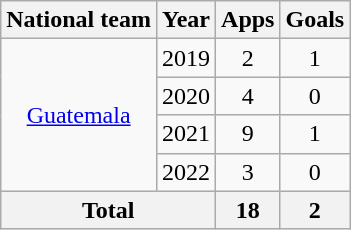<table class="wikitable" style="text-align:center">
<tr>
<th>National team</th>
<th>Year</th>
<th>Apps</th>
<th>Goals</th>
</tr>
<tr>
<td rowspan=4><a href='#'>Guatemala</a></td>
<td>2019</td>
<td>2</td>
<td>1</td>
</tr>
<tr>
<td>2020</td>
<td>4</td>
<td>0</td>
</tr>
<tr>
<td>2021</td>
<td>9</td>
<td>1</td>
</tr>
<tr>
<td>2022</td>
<td>3</td>
<td>0</td>
</tr>
<tr>
<th colspan=2>Total</th>
<th>18</th>
<th>2</th>
</tr>
</table>
